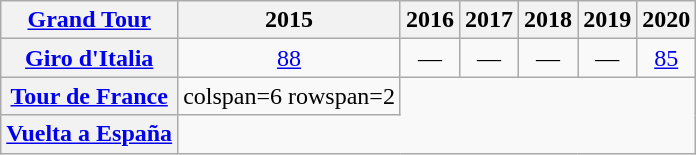<table class="wikitable plainrowheaders">
<tr>
<th scope="col"><a href='#'>Grand Tour</a></th>
<th scope="col">2015</th>
<th scope="col">2016</th>
<th scope="col">2017</th>
<th scope="col">2018</th>
<th scope="col">2019</th>
<th scope="col">2020</th>
</tr>
<tr style="text-align:center;">
<th scope="row"> <a href='#'>Giro d'Italia</a></th>
<td><a href='#'>88</a></td>
<td>—</td>
<td>—</td>
<td>—</td>
<td>—</td>
<td><a href='#'>85</a></td>
</tr>
<tr style="text-align:center;">
<th scope="row"> <a href='#'>Tour de France</a></th>
<td>colspan=6 rowspan=2 </td>
</tr>
<tr style="text-align:center;">
<th scope="row"> <a href='#'>Vuelta a España</a></th>
</tr>
</table>
